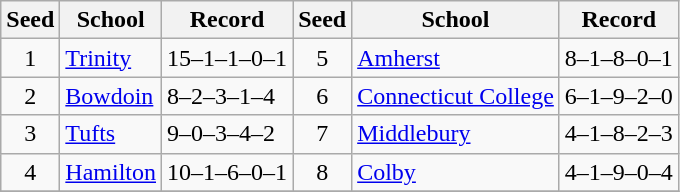<table class="wikitable">
<tr>
<th>Seed</th>
<th>School</th>
<th>Record</th>
<th>Seed</th>
<th>School</th>
<th>Record</th>
</tr>
<tr>
<td align=center>1</td>
<td><a href='#'>Trinity</a></td>
<td>15–1–1–0–1</td>
<td align=center>5</td>
<td><a href='#'>Amherst</a></td>
<td>8–1–8–0–1</td>
</tr>
<tr>
<td align=center>2</td>
<td><a href='#'>Bowdoin</a></td>
<td>8–2–3–1–4</td>
<td align=center>6</td>
<td><a href='#'>Connecticut College</a></td>
<td>6–1–9–2–0</td>
</tr>
<tr>
<td align=center>3</td>
<td><a href='#'>Tufts</a></td>
<td>9–0–3–4–2</td>
<td align=center>7</td>
<td><a href='#'>Middlebury</a></td>
<td>4–1–8–2–3</td>
</tr>
<tr>
<td align=center>4</td>
<td><a href='#'>Hamilton</a></td>
<td>10–1–6–0–1</td>
<td align=center>8</td>
<td><a href='#'>Colby</a></td>
<td>4–1–9–0–4</td>
</tr>
<tr>
</tr>
</table>
